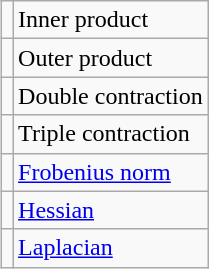<table class="wikitable mw-collapsible" style="float:right; clear:right; margin:14px;">
<tr>
<td></td>
<td>Inner product</td>
</tr>
<tr>
<td></td>
<td>Outer product</td>
</tr>
<tr>
<td></td>
<td>Double contraction</td>
</tr>
<tr>
<td></td>
<td>Triple contraction</td>
</tr>
<tr>
<td></td>
<td><a href='#'>Frobenius norm</a></td>
</tr>
<tr>
<td></td>
<td><a href='#'>Hessian</a></td>
</tr>
<tr>
<td></td>
<td><a href='#'>Laplacian</a></td>
</tr>
</table>
